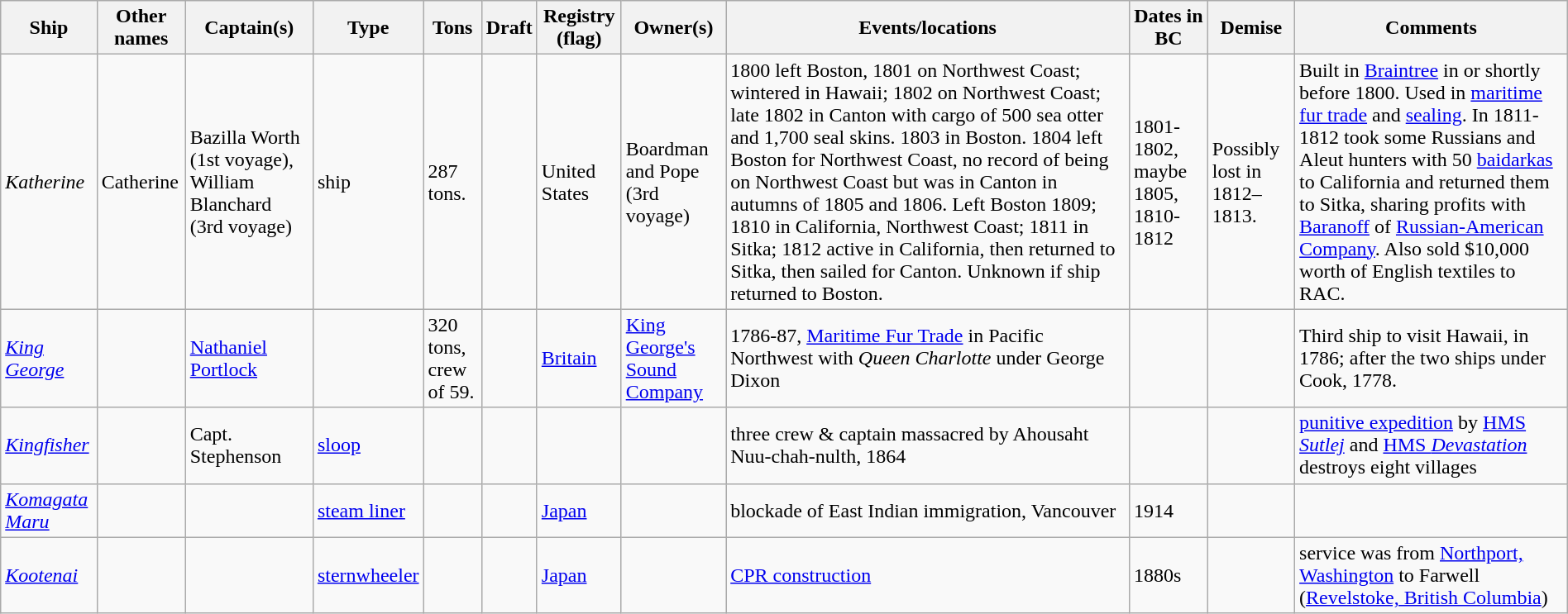<table class="wikitable sortable" style="width:100%">
<tr>
<th>Ship</th>
<th>Other names</th>
<th>Captain(s)</th>
<th>Type</th>
<th>Tons </th>
<th>Draft </th>
<th>Registry (flag)</th>
<th>Owner(s) </th>
<th>Events/locations</th>
<th>Dates in BC</th>
<th>Demise </th>
<th>Comments</th>
</tr>
<tr>
<td><em>Katherine</em></td>
<td>Catherine</td>
<td>Bazilla Worth (1st voyage), William Blanchard (3rd voyage)</td>
<td>ship</td>
<td>287 tons.</td>
<td></td>
<td>United States</td>
<td>Boardman and Pope (3rd voyage)</td>
<td>1800 left Boston, 1801 on Northwest Coast; wintered in Hawaii; 1802 on Northwest Coast; late 1802 in Canton with cargo of 500 sea otter and 1,700 seal skins. 1803 in Boston. 1804 left Boston for Northwest Coast, no record of being on Northwest Coast but was in Canton in autumns of 1805 and 1806. Left Boston 1809; 1810 in California, Northwest Coast; 1811 in Sitka; 1812 active in California, then returned to Sitka, then sailed for Canton. Unknown if ship returned to Boston.</td>
<td>1801-1802, maybe 1805, 1810-1812</td>
<td>Possibly lost in 1812–1813.</td>
<td>Built in <a href='#'>Braintree</a> in or shortly before 1800. Used in <a href='#'>maritime fur trade</a> and <a href='#'>sealing</a>. In 1811-1812 took some Russians and Aleut hunters with 50 <a href='#'>baidarkas</a> to California and returned them to Sitka, sharing profits with <a href='#'>Baranoff</a> of <a href='#'>Russian-American Company</a>. Also sold $10,000 worth of English textiles to RAC.</td>
</tr>
<tr>
<td><em><a href='#'>King George</a></em></td>
<td></td>
<td><a href='#'>Nathaniel Portlock</a></td>
<td></td>
<td>320 tons, crew of 59.</td>
<td></td>
<td><a href='#'>Britain</a></td>
<td><a href='#'>King George's Sound Company</a></td>
<td>1786-87, <a href='#'>Maritime Fur Trade</a> in Pacific Northwest with <em>Queen Charlotte</em> under George Dixon</td>
<td></td>
<td></td>
<td>Third ship to visit Hawaii, in 1786; after the two ships under Cook, 1778.</td>
</tr>
<tr>
<td><em><a href='#'>Kingfisher</a></em></td>
<td></td>
<td>Capt. Stephenson</td>
<td><a href='#'>sloop</a></td>
<td></td>
<td></td>
<td></td>
<td></td>
<td>three crew & captain massacred by Ahousaht Nuu-chah-nulth, 1864</td>
<td></td>
<td></td>
<td><a href='#'>punitive expedition</a> by <a href='#'>HMS <em>Sutlej</em></a> and <a href='#'>HMS <em>Devastation</em></a> destroys eight villages</td>
</tr>
<tr>
<td><em><a href='#'>Komagata Maru</a></em></td>
<td></td>
<td></td>
<td><a href='#'>steam liner</a></td>
<td></td>
<td></td>
<td><a href='#'>Japan</a></td>
<td></td>
<td>blockade of East Indian immigration, Vancouver</td>
<td>1914</td>
<td></td>
<td></td>
</tr>
<tr>
<td><em><a href='#'>Kootenai</a></em></td>
<td></td>
<td></td>
<td><a href='#'>sternwheeler</a></td>
<td></td>
<td></td>
<td><a href='#'>Japan</a></td>
<td></td>
<td><a href='#'>CPR construction</a></td>
<td>1880s</td>
<td></td>
<td>service was from <a href='#'>Northport, Washington</a> to Farwell (<a href='#'>Revelstoke, British Columbia</a>)</td>
</tr>
</table>
